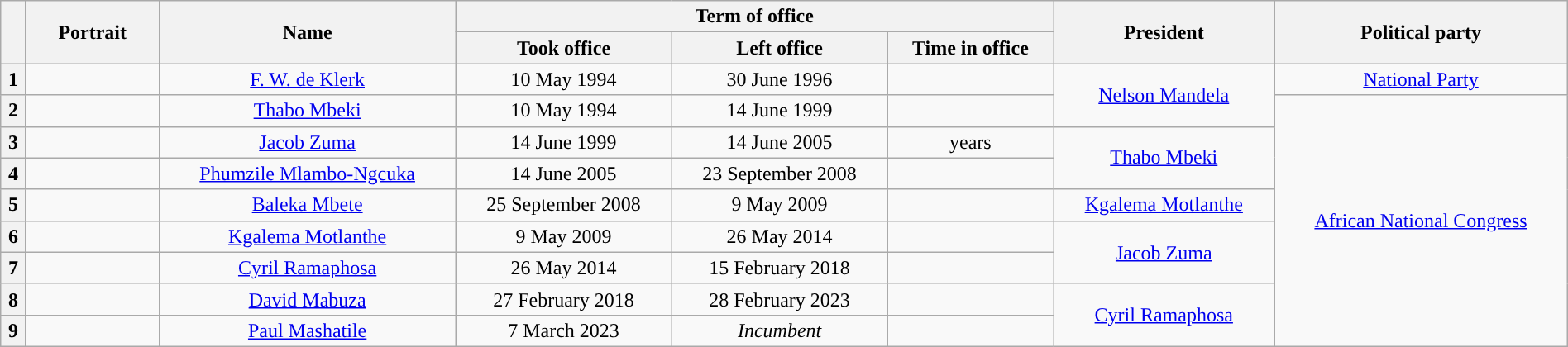<table class="wikitable plainrowheaders" width="100%" style="text-align:center;">
<tr>
<th rowspan="2"></th>
<th rowspan="2" width=100px>Portrait</th>
<th rowspan="2">Name<br></th>
<th colspan="3">Term of office</th>
<th rowspan="2">President</th>
<th rowspan="2">Political party</th>
</tr>
<tr>
<th>Took office</th>
<th>Left office</th>
<th>Time in office</th>
</tr>
<tr>
<th style="background:">1</th>
<td></td>
<td><a href='#'>F. W. de Klerk</a><br></td>
<td>10 May 1994</td>
<td>30 June 1996<br></td>
<td></td>
<td rowspan="2"><a href='#'>Nelson Mandela</a></td>
<td><a href='#'>National Party</a></td>
</tr>
<tr>
<th style="background:">2</th>
<td></td>
<td><a href='#'>Thabo Mbeki</a><br></td>
<td>10 May 1994</td>
<td>14 June 1999<br></td>
<td></td>
<td rowspan="8"><a href='#'>African National Congress</a></td>
</tr>
<tr>
<th style="background:">3</th>
<td></td>
<td><a href='#'>Jacob Zuma</a><br></td>
<td>14 June 1999</td>
<td>14 June 2005<br></td>
<td> years</td>
<td rowspan="2"><a href='#'>Thabo Mbeki</a></td>
</tr>
<tr>
<th style="background:">4</th>
<td></td>
<td><a href='#'>Phumzile Mlambo-Ngcuka</a><br></td>
<td>14 June 2005</td>
<td>23 September 2008<br></td>
<td></td>
</tr>
<tr>
<th style="background:">5</th>
<td></td>
<td><a href='#'>Baleka Mbete</a><br></td>
<td>25 September 2008</td>
<td>9 May 2009<br></td>
<td></td>
<td><a href='#'>Kgalema Motlanthe</a></td>
</tr>
<tr>
<th style="background:">6</th>
<td></td>
<td><a href='#'>Kgalema Motlanthe</a><br></td>
<td>9 May 2009</td>
<td>26 May 2014<br></td>
<td></td>
<td rowspan="2"><a href='#'>Jacob Zuma</a></td>
</tr>
<tr>
<th style="background:">7</th>
<td></td>
<td><a href='#'>Cyril Ramaphosa</a><br></td>
<td>26 May 2014</td>
<td>15 February 2018<br></td>
<td></td>
</tr>
<tr>
<th style="background:">8</th>
<td></td>
<td><a href='#'>David Mabuza</a><br></td>
<td>27 February 2018</td>
<td>28 February 2023<br></td>
<td></td>
<td rowspan="2"><a href='#'>Cyril Ramaphosa</a></td>
</tr>
<tr>
<th style="background:">9</th>
<td></td>
<td><a href='#'>Paul Mashatile</a><br></td>
<td>7 March 2023</td>
<td><em>Incumbent</em></td>
<td></td>
</tr>
</table>
